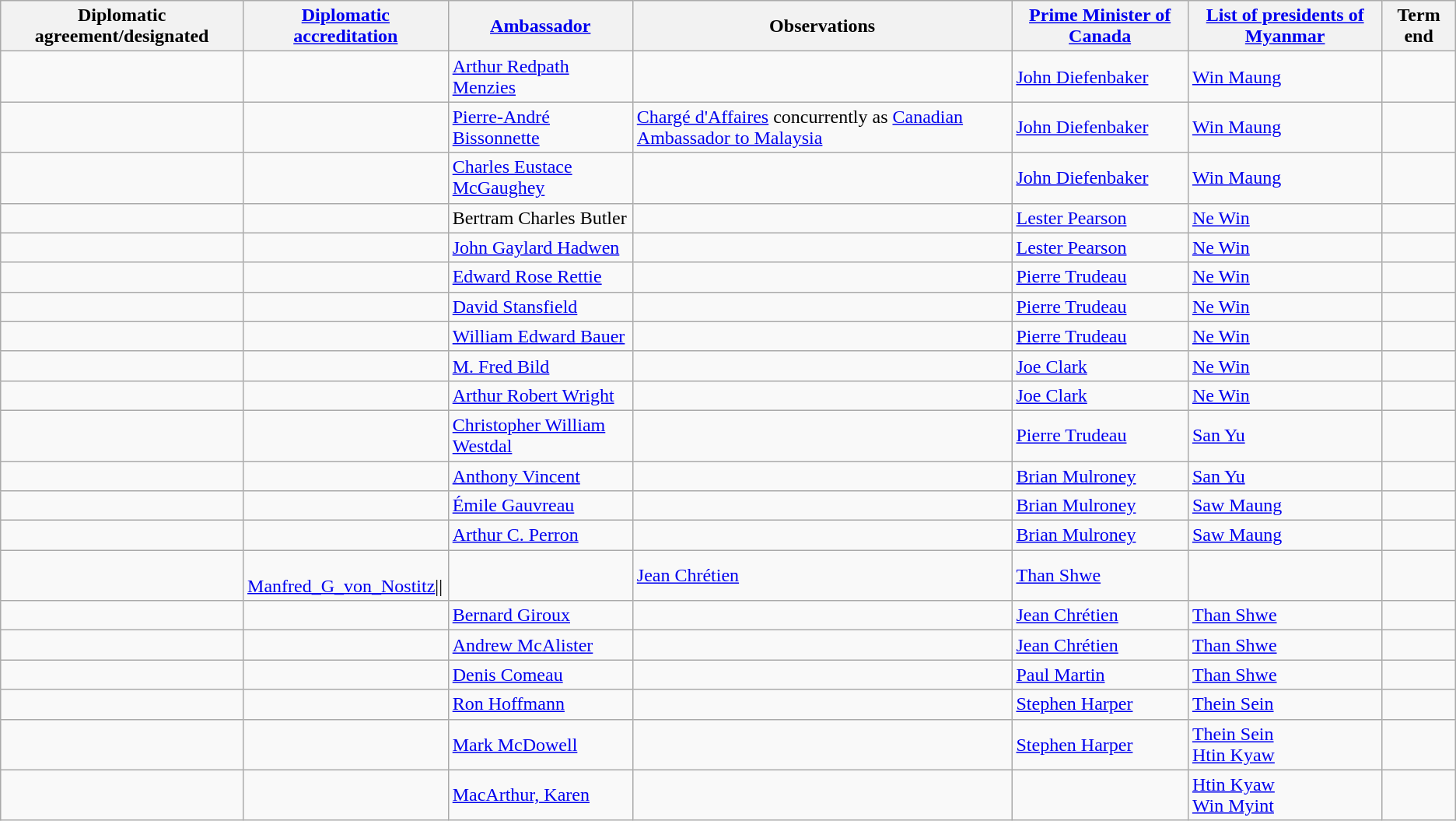<table class="wikitable sortable">
<tr>
<th>Diplomatic agreement/designated</th>
<th><a href='#'>Diplomatic accreditation</a></th>
<th><a href='#'>Ambassador</a></th>
<th>Observations</th>
<th><a href='#'>Prime Minister of Canada</a></th>
<th><a href='#'>List of presidents of Myanmar</a></th>
<th>Term end</th>
</tr>
<tr>
<td></td>
<td></td>
<td><a href='#'>Arthur Redpath Menzies</a></td>
<td></td>
<td><a href='#'>John Diefenbaker</a></td>
<td><a href='#'>Win Maung</a></td>
<td></td>
</tr>
<tr>
<td></td>
<td></td>
<td><a href='#'>Pierre-André Bissonnette</a></td>
<td><a href='#'>Chargé d'Affaires</a> concurrently as <a href='#'>Canadian Ambassador to Malaysia</a></td>
<td><a href='#'>John Diefenbaker</a></td>
<td><a href='#'>Win Maung</a></td>
<td></td>
</tr>
<tr>
<td></td>
<td></td>
<td><a href='#'>Charles Eustace McGaughey</a></td>
<td></td>
<td><a href='#'>John Diefenbaker</a></td>
<td><a href='#'>Win Maung</a></td>
<td></td>
</tr>
<tr>
<td></td>
<td></td>
<td>Bertram Charles Butler</td>
<td></td>
<td><a href='#'>Lester Pearson</a></td>
<td><a href='#'>Ne Win</a></td>
<td></td>
</tr>
<tr>
<td></td>
<td></td>
<td><a href='#'>John Gaylard Hadwen</a></td>
<td></td>
<td><a href='#'>Lester Pearson</a></td>
<td><a href='#'>Ne Win</a></td>
<td></td>
</tr>
<tr>
<td></td>
<td></td>
<td><a href='#'>Edward Rose Rettie</a></td>
<td></td>
<td><a href='#'>Pierre Trudeau</a></td>
<td><a href='#'>Ne Win</a></td>
<td></td>
</tr>
<tr>
<td></td>
<td></td>
<td><a href='#'>David Stansfield</a></td>
<td></td>
<td><a href='#'>Pierre Trudeau</a></td>
<td><a href='#'>Ne Win</a></td>
<td></td>
</tr>
<tr>
<td></td>
<td></td>
<td><a href='#'>William Edward Bauer</a></td>
<td></td>
<td><a href='#'>Pierre Trudeau</a></td>
<td><a href='#'>Ne Win</a></td>
<td></td>
</tr>
<tr>
<td></td>
<td></td>
<td><a href='#'>M. Fred Bild</a></td>
<td></td>
<td><a href='#'>Joe Clark</a></td>
<td><a href='#'>Ne Win</a></td>
<td></td>
</tr>
<tr>
<td></td>
<td></td>
<td><a href='#'>Arthur Robert Wright</a></td>
<td></td>
<td><a href='#'>Joe Clark</a></td>
<td><a href='#'>Ne Win</a></td>
<td></td>
</tr>
<tr>
<td></td>
<td></td>
<td><a href='#'>Christopher William Westdal</a></td>
<td></td>
<td><a href='#'>Pierre Trudeau</a></td>
<td><a href='#'>San Yu</a></td>
<td></td>
</tr>
<tr>
<td></td>
<td></td>
<td><a href='#'>Anthony Vincent</a></td>
<td></td>
<td><a href='#'>Brian Mulroney</a></td>
<td><a href='#'>San Yu</a></td>
<td></td>
</tr>
<tr>
<td></td>
<td></td>
<td><a href='#'>Émile Gauvreau</a></td>
<td></td>
<td><a href='#'>Brian Mulroney</a></td>
<td><a href='#'>Saw Maung</a></td>
<td></td>
</tr>
<tr>
<td></td>
<td></td>
<td><a href='#'>Arthur C. Perron</a></td>
<td></td>
<td><a href='#'>Brian Mulroney</a></td>
<td><a href='#'>Saw Maung</a></td>
<td></td>
</tr>
<tr>
<td></td>
<td><br><a href='#'>Manfred_G_von_Nostitz</a>||</td>
<td></td>
<td><a href='#'>Jean Chrétien</a></td>
<td><a href='#'>Than Shwe</a></td>
<td></td>
</tr>
<tr>
<td></td>
<td></td>
<td><a href='#'>Bernard Giroux</a></td>
<td></td>
<td><a href='#'>Jean Chrétien</a></td>
<td><a href='#'>Than Shwe</a></td>
<td></td>
</tr>
<tr>
<td></td>
<td></td>
<td><a href='#'>Andrew McAlister</a></td>
<td></td>
<td><a href='#'>Jean Chrétien</a></td>
<td><a href='#'>Than Shwe</a></td>
<td></td>
</tr>
<tr>
<td></td>
<td></td>
<td><a href='#'>Denis Comeau</a></td>
<td></td>
<td><a href='#'>Paul Martin</a></td>
<td><a href='#'>Than Shwe</a></td>
<td></td>
</tr>
<tr>
<td></td>
<td></td>
<td><a href='#'>Ron Hoffmann</a></td>
<td></td>
<td><a href='#'>Stephen Harper</a></td>
<td><a href='#'>Thein Sein</a></td>
<td></td>
</tr>
<tr>
<td></td>
<td></td>
<td><a href='#'>Mark McDowell</a></td>
<td></td>
<td><a href='#'>Stephen Harper</a></td>
<td><a href='#'>Thein Sein</a><br><a href='#'>Htin Kyaw</a></td>
</tr>
<tr>
<td></td>
<td></td>
<td><a href='#'>MacArthur, Karen</a></td>
<td></td>
<td></td>
<td><a href='#'>Htin Kyaw</a><br><a href='#'>Win Myint</a></td>
<td></td>
</tr>
</table>
